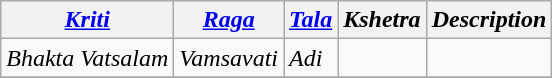<table class="wikitable">
<tr>
<th><em><a href='#'>Kriti</a></em></th>
<th><em><a href='#'>Raga</a></em></th>
<th><em><a href='#'>Tala</a></em></th>
<th><em>Kshetra</em></th>
<th><em>Description</em></th>
</tr>
<tr>
<td><em>Bhakta Vatsalam</em></td>
<td><em>Vamsavati</em></td>
<td><em>Adi</em></td>
<td></td>
<td></td>
</tr>
<tr>
</tr>
</table>
